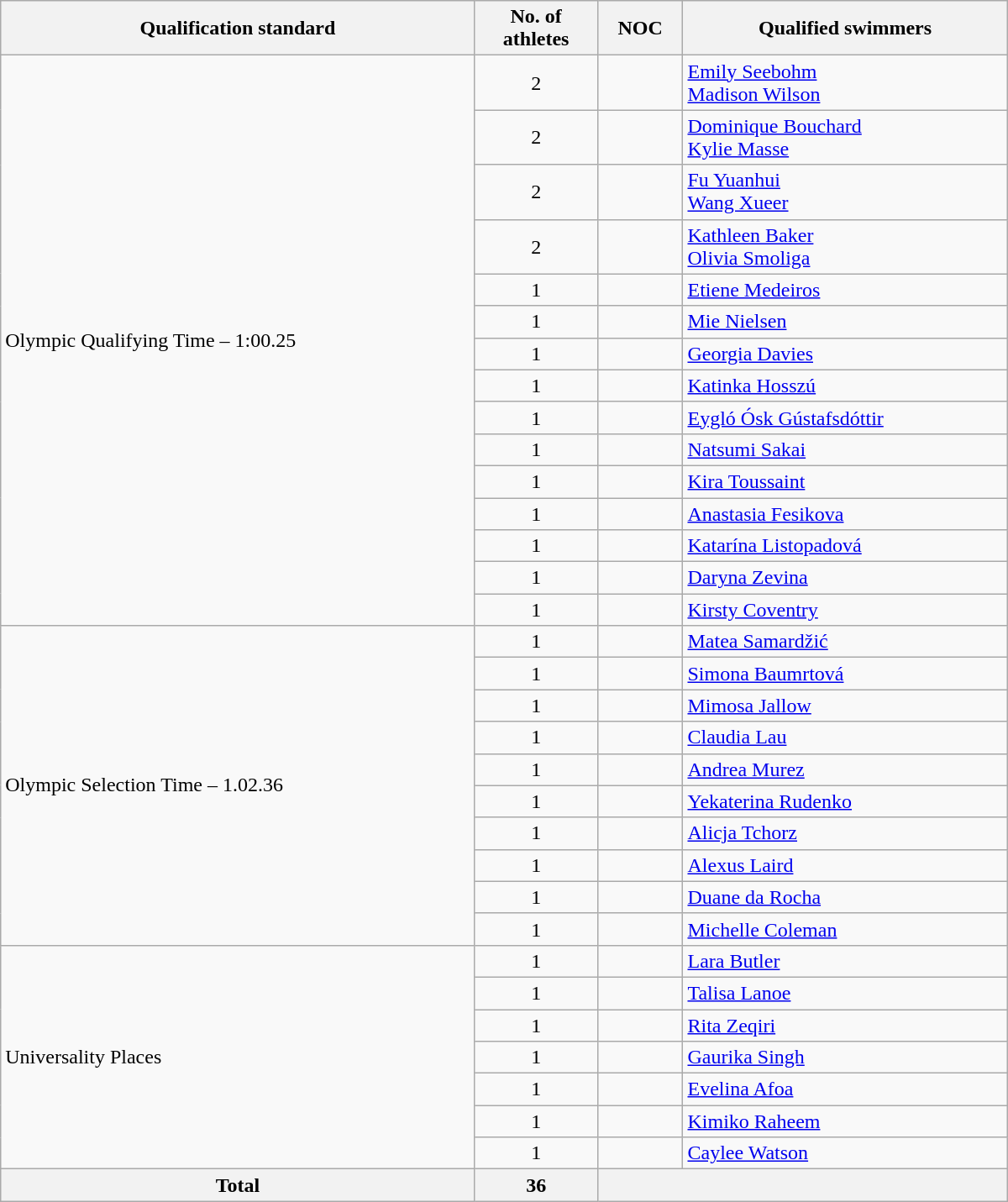<table class=wikitable style="text-align:left" width=800>
<tr>
<th>Qualification standard</th>
<th width=90>No. of athletes</th>
<th>NOC</th>
<th>Qualified swimmers</th>
</tr>
<tr>
<td rowspan=15>Olympic Qualifying Time – 1:00.25</td>
<td align=center>2</td>
<td></td>
<td><a href='#'>Emily Seebohm</a><br><a href='#'>Madison Wilson</a></td>
</tr>
<tr>
<td align=center>2</td>
<td></td>
<td><a href='#'>Dominique Bouchard</a><br><a href='#'>Kylie Masse</a></td>
</tr>
<tr>
<td align=center>2</td>
<td></td>
<td><a href='#'>Fu Yuanhui</a><br><a href='#'>Wang Xueer</a></td>
</tr>
<tr>
<td align=center>2</td>
<td></td>
<td><a href='#'>Kathleen Baker</a><br><a href='#'>Olivia Smoliga</a></td>
</tr>
<tr>
<td align=center>1</td>
<td></td>
<td><a href='#'>Etiene Medeiros</a></td>
</tr>
<tr>
<td align=center>1</td>
<td></td>
<td><a href='#'>Mie Nielsen</a></td>
</tr>
<tr>
<td align=center>1</td>
<td></td>
<td><a href='#'>Georgia Davies</a></td>
</tr>
<tr>
<td align=center>1</td>
<td></td>
<td><a href='#'>Katinka Hosszú</a></td>
</tr>
<tr>
<td align=center>1</td>
<td></td>
<td><a href='#'>Eygló Ósk Gústafsdóttir</a></td>
</tr>
<tr>
<td align=center>1</td>
<td></td>
<td><a href='#'>Natsumi Sakai</a></td>
</tr>
<tr>
<td align=center>1</td>
<td></td>
<td><a href='#'>Kira Toussaint</a></td>
</tr>
<tr>
<td align=center>1</td>
<td></td>
<td><a href='#'>Anastasia Fesikova</a></td>
</tr>
<tr>
<td align=center>1</td>
<td></td>
<td><a href='#'>Katarína Listopadová</a></td>
</tr>
<tr>
<td align=center>1</td>
<td></td>
<td><a href='#'>Daryna Zevina</a></td>
</tr>
<tr>
<td align=center>1</td>
<td></td>
<td><a href='#'>Kirsty Coventry</a></td>
</tr>
<tr>
<td rowspan=10>Olympic Selection Time – 1.02.36</td>
<td align=center>1</td>
<td></td>
<td><a href='#'>Matea Samardžić</a></td>
</tr>
<tr>
<td align=center>1</td>
<td></td>
<td><a href='#'>Simona Baumrtová</a></td>
</tr>
<tr>
<td align=center>1</td>
<td></td>
<td><a href='#'>Mimosa Jallow</a></td>
</tr>
<tr>
<td align=center>1</td>
<td></td>
<td><a href='#'>Claudia Lau</a></td>
</tr>
<tr>
<td align=center>1</td>
<td></td>
<td><a href='#'>Andrea Murez</a></td>
</tr>
<tr>
<td align=center>1</td>
<td></td>
<td><a href='#'>Yekaterina Rudenko</a></td>
</tr>
<tr>
<td align=center>1</td>
<td></td>
<td><a href='#'>Alicja Tchorz</a></td>
</tr>
<tr>
<td align=center>1</td>
<td></td>
<td><a href='#'>Alexus Laird</a></td>
</tr>
<tr>
<td align=center>1</td>
<td></td>
<td><a href='#'>Duane da Rocha</a></td>
</tr>
<tr>
<td align=center>1</td>
<td></td>
<td><a href='#'>Michelle Coleman</a></td>
</tr>
<tr>
<td rowspan=7>Universality Places</td>
<td align=center>1</td>
<td></td>
<td><a href='#'>Lara Butler</a></td>
</tr>
<tr>
<td align=center>1</td>
<td></td>
<td><a href='#'>Talisa Lanoe</a></td>
</tr>
<tr>
<td align=center>1</td>
<td></td>
<td><a href='#'>Rita Zeqiri</a></td>
</tr>
<tr>
<td align=center>1</td>
<td></td>
<td><a href='#'>Gaurika Singh</a></td>
</tr>
<tr>
<td align=center>1</td>
<td></td>
<td><a href='#'>Evelina Afoa</a></td>
</tr>
<tr>
<td align=center>1</td>
<td></td>
<td><a href='#'>Kimiko Raheem</a></td>
</tr>
<tr>
<td align=center>1</td>
<td></td>
<td><a href='#'>Caylee Watson</a></td>
</tr>
<tr>
<th><strong>Total</strong></th>
<th>36</th>
<th colspan=2></th>
</tr>
</table>
